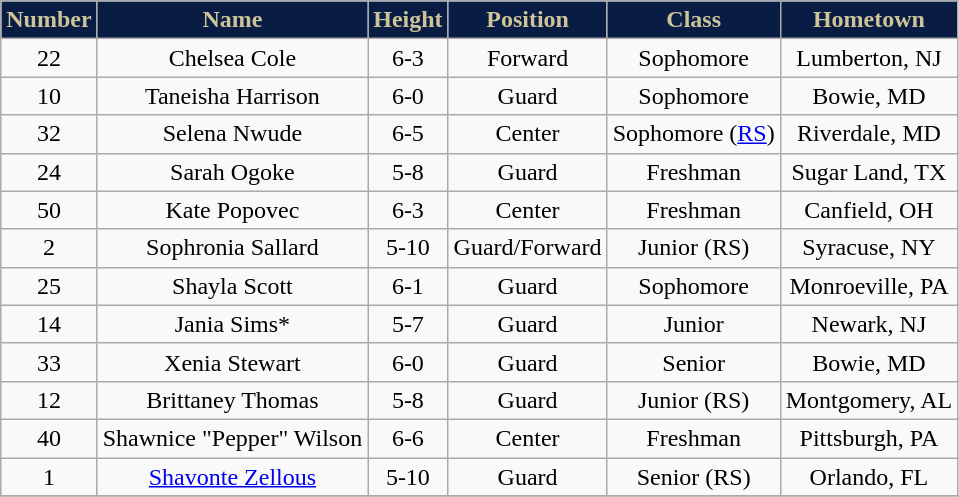<table class="wikitable" style="text-align:center">
<tr>
<th style=" background:#091C44;color:#CEC499;">Number</th>
<th style=" background:#091C44;color:#CEC499;">Name</th>
<th style=" background:#091C44;color:#CEC499;">Height</th>
<th style=" background:#091C44;color:#CEC499;">Position</th>
<th style=" background:#091C44;color:#CEC499;">Class</th>
<th style=" background:#091C44;color:#CEC499;">Hometown</th>
</tr>
<tr>
<td>22</td>
<td>Chelsea Cole</td>
<td>6-3</td>
<td>Forward</td>
<td>Sophomore</td>
<td>Lumberton, NJ</td>
</tr>
<tr>
<td>10</td>
<td>Taneisha Harrison</td>
<td>6-0</td>
<td>Guard</td>
<td>Sophomore</td>
<td>Bowie, MD</td>
</tr>
<tr>
<td>32</td>
<td>Selena Nwude</td>
<td>6-5</td>
<td>Center</td>
<td>Sophomore (<a href='#'>RS</a>)</td>
<td>Riverdale, MD</td>
</tr>
<tr>
<td>24</td>
<td>Sarah Ogoke</td>
<td>5-8</td>
<td>Guard</td>
<td>Freshman</td>
<td>Sugar Land, TX</td>
</tr>
<tr>
<td>50</td>
<td>Kate Popovec</td>
<td>6-3</td>
<td>Center</td>
<td>Freshman</td>
<td>Canfield, OH</td>
</tr>
<tr>
<td>2</td>
<td>Sophronia Sallard</td>
<td>5-10</td>
<td>Guard/Forward</td>
<td>Junior (RS)</td>
<td>Syracuse, NY</td>
</tr>
<tr>
<td>25</td>
<td>Shayla Scott</td>
<td>6-1</td>
<td>Guard</td>
<td>Sophomore</td>
<td>Monroeville, PA</td>
</tr>
<tr>
<td>14</td>
<td>Jania Sims*</td>
<td>5-7</td>
<td>Guard</td>
<td>Junior</td>
<td>Newark, NJ</td>
</tr>
<tr>
<td>33</td>
<td>Xenia Stewart</td>
<td>6-0</td>
<td>Guard</td>
<td>Senior</td>
<td>Bowie, MD</td>
</tr>
<tr>
<td>12</td>
<td>Brittaney Thomas</td>
<td>5-8</td>
<td>Guard</td>
<td>Junior (RS)</td>
<td>Montgomery, AL</td>
</tr>
<tr>
<td>40</td>
<td>Shawnice "Pepper" Wilson</td>
<td>6-6</td>
<td>Center</td>
<td>Freshman</td>
<td>Pittsburgh, PA</td>
</tr>
<tr>
<td>1</td>
<td><a href='#'>Shavonte Zellous</a></td>
<td>5-10</td>
<td>Guard</td>
<td>Senior (RS)</td>
<td>Orlando, FL</td>
</tr>
<tr>
</tr>
</table>
